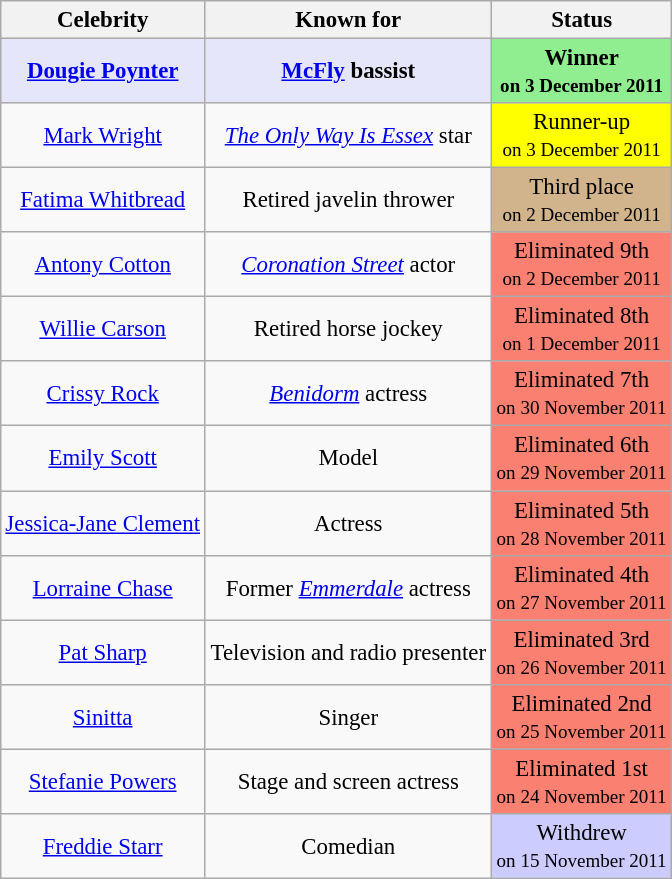<table class=wikitable sortable" style="text-align: center; white-space:nowrap; margin:auto; font-size:95.2%;">
<tr>
<th scope="col">Celebrity</th>
<th scope="col">Known for</th>
<th scope="col">Status</th>
</tr>
<tr>
<td style=background:lavender;><strong><a href='#'>Dougie Poynter</a></strong></td>
<td style=background:lavender;><strong><a href='#'>McFly</a> bassist</strong></td>
<td style="background:lightgreen;"><strong>Winner</strong><br><small><strong>on 3 December 2011</strong></small></td>
</tr>
<tr>
<td><a href='#'>Mark Wright</a></td>
<td><em><a href='#'>The Only Way Is Essex</a></em> star</td>
<td style=background:yellow>Runner-up<br><small>on 3 December 2011</small></td>
</tr>
<tr>
<td><a href='#'>Fatima Whitbread</a></td>
<td>Retired javelin thrower</td>
<td style=background:tan>Third place<br><small>on 2 December 2011</small></td>
</tr>
<tr>
<td><a href='#'>Antony Cotton</a></td>
<td><em><a href='#'>Coronation Street</a></em> actor</td>
<td style=background:salmon>Eliminated 9th<br><small>on 2 December 2011</small></td>
</tr>
<tr>
<td><a href='#'>Willie Carson</a></td>
<td>Retired horse jockey</td>
<td style=background:salmon>Eliminated 8th<br><small>on 1 December 2011</small></td>
</tr>
<tr>
<td><a href='#'>Crissy Rock</a></td>
<td><em><a href='#'>Benidorm</a></em> actress</td>
<td style=background:salmon>Eliminated 7th<br><small>on 30 November 2011</small></td>
</tr>
<tr>
<td><a href='#'>Emily Scott</a></td>
<td>Model</td>
<td style=background:salmon>Eliminated 6th<br><small>on 29 November 2011</small></td>
</tr>
<tr>
<td><a href='#'>Jessica-Jane Clement</a></td>
<td>Actress</td>
<td style=background:salmon>Eliminated 5th<br><small>on 28 November 2011</small></td>
</tr>
<tr>
<td><a href='#'>Lorraine Chase</a></td>
<td>Former <em><a href='#'>Emmerdale</a></em> actress</td>
<td style=background:salmon>Eliminated 4th<br><small>on 27 November 2011</small></td>
</tr>
<tr>
<td><a href='#'>Pat Sharp</a></td>
<td>Television and radio presenter</td>
<td style=background:salmon>Eliminated 3rd<br><small>on 26 November 2011</small></td>
</tr>
<tr>
<td><a href='#'>Sinitta</a></td>
<td>Singer</td>
<td style=background:salmon>Eliminated 2nd<br><small>on 25 November 2011</small></td>
</tr>
<tr>
<td><a href='#'>Stefanie Powers</a></td>
<td>Stage and screen actress</td>
<td style=background:salmon>Eliminated 1st<br><small>on 24 November 2011</small></td>
</tr>
<tr>
<td><a href='#'>Freddie Starr</a></td>
<td>Comedian</td>
<td style="background:#ccf;">Withdrew<br><small>on 15 November 2011</small></td>
</tr>
</table>
